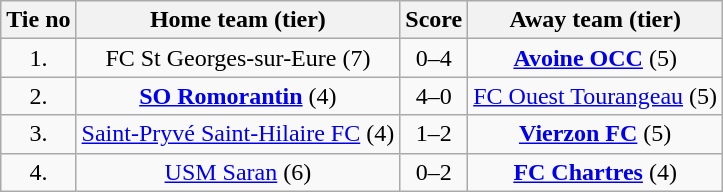<table class="wikitable" style="text-align: center">
<tr>
<th>Tie no</th>
<th>Home team (tier)</th>
<th>Score</th>
<th>Away team (tier)</th>
</tr>
<tr>
<td>1.</td>
<td>FC St Georges-sur-Eure (7)</td>
<td>0–4</td>
<td><strong><a href='#'>Avoine OCC</a></strong> (5)</td>
</tr>
<tr>
<td>2.</td>
<td><strong><a href='#'>SO Romorantin</a></strong> (4)</td>
<td>4–0</td>
<td><a href='#'>FC Ouest Tourangeau</a> (5)</td>
</tr>
<tr>
<td>3.</td>
<td><a href='#'>Saint-Pryvé Saint-Hilaire FC</a> (4)</td>
<td>1–2</td>
<td><strong><a href='#'>Vierzon FC</a></strong> (5)</td>
</tr>
<tr>
<td>4.</td>
<td><a href='#'>USM Saran</a> (6)</td>
<td>0–2</td>
<td><strong><a href='#'>FC Chartres</a></strong> (4)</td>
</tr>
</table>
